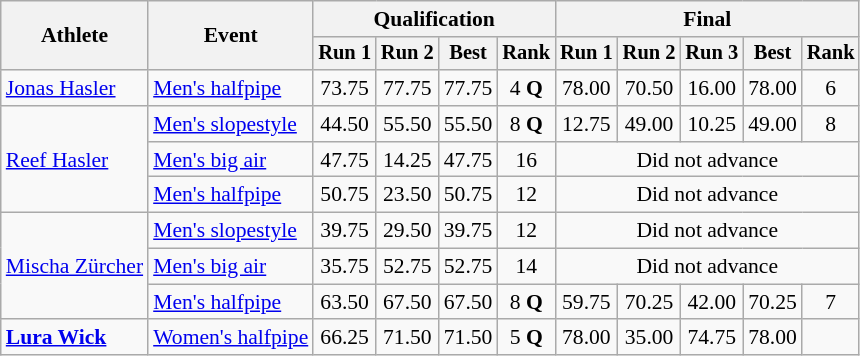<table class="wikitable" style="font-size:90%">
<tr>
<th rowspan=2>Athlete</th>
<th rowspan=2>Event</th>
<th colspan=4>Qualification</th>
<th colspan=5>Final</th>
</tr>
<tr style="font-size:95%">
<th>Run 1</th>
<th>Run 2</th>
<th>Best</th>
<th>Rank</th>
<th>Run 1</th>
<th>Run 2</th>
<th>Run 3</th>
<th>Best</th>
<th>Rank</th>
</tr>
<tr align=center>
<td align=left><a href='#'>Jonas Hasler</a></td>
<td align=left><a href='#'>Men's halfpipe</a></td>
<td>73.75</td>
<td>77.75</td>
<td>77.75</td>
<td>4 <strong>Q</strong></td>
<td>78.00</td>
<td>70.50</td>
<td>16.00</td>
<td>78.00</td>
<td>6</td>
</tr>
<tr align=center>
<td align=left rowspan=3><a href='#'>Reef Hasler</a></td>
<td align=left><a href='#'>Men's slopestyle</a></td>
<td>44.50</td>
<td>55.50</td>
<td>55.50</td>
<td>8 <strong>Q</strong></td>
<td>12.75</td>
<td>49.00</td>
<td>10.25</td>
<td>49.00</td>
<td>8</td>
</tr>
<tr align=center>
<td align=left><a href='#'>Men's big air</a></td>
<td>47.75</td>
<td>14.25</td>
<td>47.75</td>
<td>16</td>
<td colspan=5>Did not advance</td>
</tr>
<tr align=center>
<td align=left><a href='#'>Men's halfpipe</a></td>
<td>50.75</td>
<td>23.50</td>
<td>50.75</td>
<td>12</td>
<td colspan=5>Did not advance</td>
</tr>
<tr align=center>
<td align=left rowspan=3><a href='#'>Mischa Zürcher</a></td>
<td align=left><a href='#'>Men's slopestyle</a></td>
<td>39.75</td>
<td>29.50</td>
<td>39.75</td>
<td>12</td>
<td colspan=5>Did not advance</td>
</tr>
<tr align=center>
<td align=left><a href='#'>Men's big air</a></td>
<td>35.75</td>
<td>52.75</td>
<td>52.75</td>
<td>14</td>
<td colspan=5>Did not advance</td>
</tr>
<tr align=center>
<td align=left><a href='#'>Men's halfpipe</a></td>
<td>63.50</td>
<td>67.50</td>
<td>67.50</td>
<td>8 <strong>Q</strong></td>
<td>59.75</td>
<td>70.25</td>
<td>42.00</td>
<td>70.25</td>
<td>7</td>
</tr>
<tr align=center>
<td align=left><strong><a href='#'>Lura Wick</a></strong></td>
<td align=left><a href='#'>Women's halfpipe</a></td>
<td>66.25</td>
<td>71.50</td>
<td>71.50</td>
<td>5 <strong>Q</strong></td>
<td>78.00</td>
<td>35.00</td>
<td>74.75</td>
<td>78.00</td>
<td></td>
</tr>
</table>
